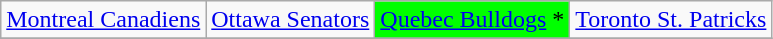<table class="wikitable">
<tr>
<td><a href='#'>Montreal Canadiens</a></td>
<td><a href='#'>Ottawa Senators</a></td>
<td style="background-color:#00FF00;"><a href='#'>Quebec Bulldogs</a> *</td>
<td><a href='#'>Toronto St. Patricks</a></td>
</tr>
<tr>
</tr>
</table>
